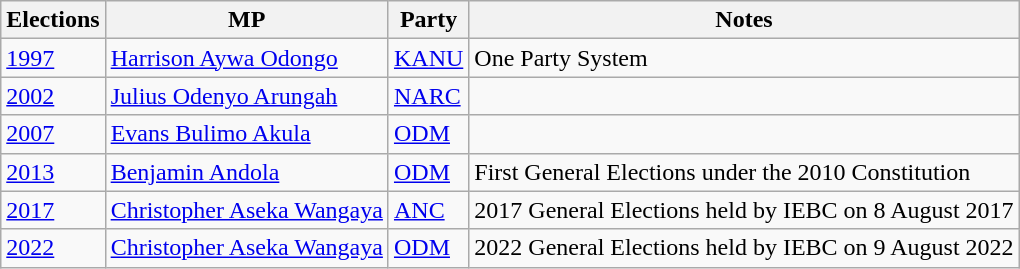<table class="wikitable">
<tr>
<th>Elections</th>
<th>MP </th>
<th>Party</th>
<th>Notes</th>
</tr>
<tr>
<td><a href='#'>1997</a></td>
<td><a href='#'>Harrison Aywa Odongo</a></td>
<td><a href='#'>KANU</a></td>
<td>One Party System</td>
</tr>
<tr>
<td><a href='#'>2002</a></td>
<td><a href='#'>Julius Odenyo Arungah</a></td>
<td><a href='#'>NARC</a></td>
<td></td>
</tr>
<tr>
<td><a href='#'>2007</a></td>
<td><a href='#'>Evans Bulimo Akula</a></td>
<td><a href='#'>ODM</a></td>
<td></td>
</tr>
<tr>
<td><a href='#'>2013</a></td>
<td><a href='#'>Benjamin Andola</a></td>
<td><a href='#'>ODM</a></td>
<td>First General Elections under the 2010 Constitution</td>
</tr>
<tr>
<td><a href='#'>2017</a></td>
<td><a href='#'>Christopher Aseka Wangaya</a></td>
<td><a href='#'>ANC</a></td>
<td>2017 General Elections held by IEBC on 8 August 2017</td>
</tr>
<tr>
<td><a href='#'>2022</a></td>
<td><a href='#'>Christopher Aseka Wangaya</a></td>
<td><a href='#'>ODM</a></td>
<td>2022 General Elections held by IEBC on 9 August 2022</td>
</tr>
</table>
